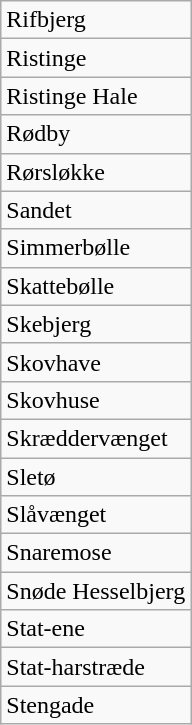<table class="wikitable" style="float:left; margin-right:1em">
<tr>
<td>Rifbjerg</td>
</tr>
<tr>
<td>Ristinge</td>
</tr>
<tr>
<td>Ristinge Hale</td>
</tr>
<tr>
<td>Rødby</td>
</tr>
<tr>
<td>Rørsløkke</td>
</tr>
<tr>
<td>Sandet</td>
</tr>
<tr>
<td>Simmerbølle</td>
</tr>
<tr>
<td>Skattebølle</td>
</tr>
<tr>
<td>Skebjerg</td>
</tr>
<tr>
<td>Skovhave</td>
</tr>
<tr>
<td>Skovhuse</td>
</tr>
<tr>
<td>Skræddervænget</td>
</tr>
<tr>
<td>Sletø</td>
</tr>
<tr>
<td>Slåvænget</td>
</tr>
<tr>
<td>Snaremose</td>
</tr>
<tr>
<td>Snøde Hesselbjerg</td>
</tr>
<tr>
<td>Stat-ene</td>
</tr>
<tr>
<td>Stat-harstræde</td>
</tr>
<tr>
<td>Stengade</td>
</tr>
</table>
